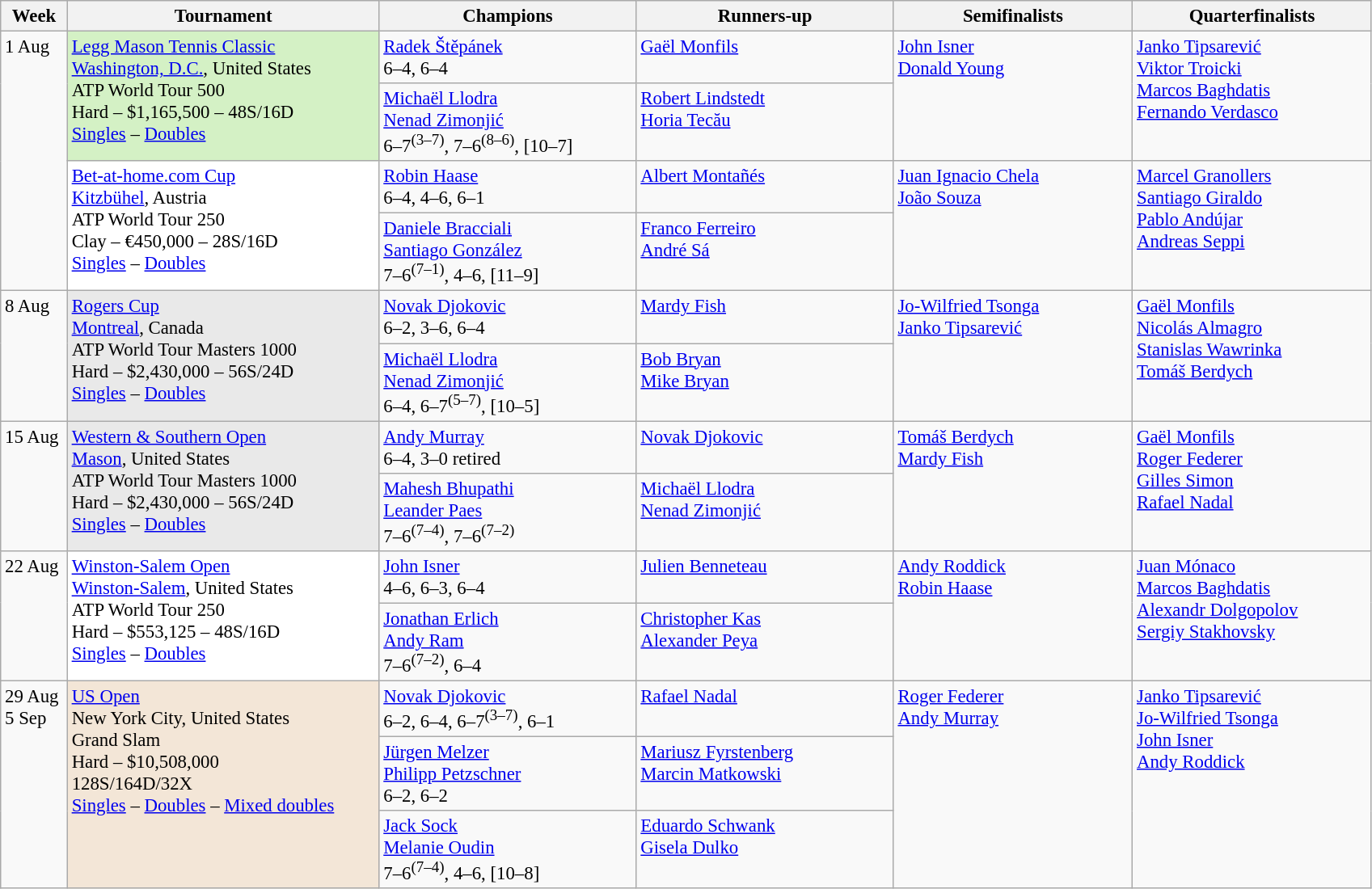<table class=wikitable style=font-size:95%>
<tr>
<th style="width:48px;">Week</th>
<th style="width:250px;">Tournament</th>
<th style="width:205px;">Champions</th>
<th style="width:205px;">Runners-up</th>
<th style="width:190px;">Semifinalists</th>
<th style="width:190px;">Quarterfinalists</th>
</tr>
<tr valign=top>
<td rowspan=4>1 Aug</td>
<td style="background:#D4F1C5;" rowspan="2"><a href='#'>Legg Mason Tennis Classic</a><br> <a href='#'>Washington, D.C.</a>, United States<br>ATP World Tour 500<br>Hard – $1,165,500 – 48S/16D<br><a href='#'>Singles</a> – <a href='#'>Doubles</a></td>
<td> <a href='#'>Radek Štěpánek</a> <br> 6–4, 6–4</td>
<td> <a href='#'>Gaël Monfils</a></td>
<td rowspan=2> <a href='#'>John Isner</a> <br>  <a href='#'>Donald Young</a></td>
<td rowspan=2> <a href='#'>Janko Tipsarević</a><br> <a href='#'>Viktor Troicki</a> <br> <a href='#'>Marcos Baghdatis</a><br> <a href='#'>Fernando Verdasco</a></td>
</tr>
<tr valign=top>
<td> <a href='#'>Michaël Llodra</a> <br>  <a href='#'>Nenad Zimonjić</a><br> 6–7<sup>(3–7)</sup>, 7–6<sup>(8–6)</sup>, [10–7]</td>
<td> <a href='#'>Robert Lindstedt</a> <br>  <a href='#'>Horia Tecău</a></td>
</tr>
<tr valign=top>
<td style="background:#fff;" rowspan="2"><a href='#'>Bet-at-home.com Cup</a><br> <a href='#'>Kitzbühel</a>, Austria<br>ATP World Tour 250<br>Clay – €450,000 – 28S/16D<br> <a href='#'>Singles</a> – <a href='#'>Doubles</a></td>
<td> <a href='#'>Robin Haase</a><br> 6–4, 4–6, 6–1 <br></td>
<td> <a href='#'>Albert Montañés</a></td>
<td rowspan=2> <a href='#'>Juan Ignacio Chela</a><br> <a href='#'>João Souza</a></td>
<td rowspan=2> <a href='#'>Marcel Granollers</a><br> <a href='#'>Santiago Giraldo</a><br> <a href='#'>Pablo Andújar</a><br> <a href='#'>Andreas Seppi</a></td>
</tr>
<tr valign=top>
<td> <a href='#'>Daniele Bracciali</a> <br>  <a href='#'>Santiago González</a><br> 7–6<sup>(7–1)</sup>, 4–6, [11–9]</td>
<td> <a href='#'>Franco Ferreiro</a> <br>  <a href='#'>André Sá</a></td>
</tr>
<tr valign=top>
<td rowspan=2>8 Aug</td>
<td style="background:#E9E9E9;" rowspan="2"><a href='#'>Rogers Cup</a><br> <a href='#'>Montreal</a>, Canada<br>ATP World Tour Masters 1000<br>Hard – $2,430,000 – 56S/24D<br><a href='#'>Singles</a> – <a href='#'>Doubles</a></td>
<td> <a href='#'>Novak Djokovic</a> <br> 6–2, 3–6, 6–4</td>
<td> <a href='#'>Mardy Fish</a></td>
<td rowspan=2> <a href='#'>Jo-Wilfried Tsonga</a> <br> <a href='#'>Janko Tipsarević</a></td>
<td rowspan=2> <a href='#'>Gaël Monfils</a><br> <a href='#'>Nicolás Almagro</a><br> <a href='#'>Stanislas Wawrinka</a> <br>  <a href='#'>Tomáš Berdych</a></td>
</tr>
<tr valign=top>
<td> <a href='#'>Michaël Llodra</a> <br>  <a href='#'>Nenad Zimonjić</a><br> 6–4, 6–7<sup>(5–7)</sup>, [10–5]</td>
<td> <a href='#'>Bob Bryan</a> <br>  <a href='#'>Mike Bryan</a></td>
</tr>
<tr valign=top>
<td rowspan=2>15 Aug</td>
<td style="background:#E9E9E9;" rowspan="2"><a href='#'>Western & Southern Open</a><br> <a href='#'>Mason</a>, United States<br>ATP World Tour Masters 1000<br>Hard – $2,430,000 – 56S/24D<br><a href='#'>Singles</a> – <a href='#'>Doubles</a></td>
<td> <a href='#'>Andy Murray</a> <br> 6–4, 3–0 retired</td>
<td> <a href='#'>Novak Djokovic</a></td>
<td rowspan=2>  <a href='#'>Tomáš Berdych</a> <br>  <a href='#'>Mardy Fish</a></td>
<td rowspan=2> <a href='#'>Gaël Monfils</a> <br>  <a href='#'>Roger Federer</a> <br> <a href='#'>Gilles Simon</a><br> <a href='#'>Rafael Nadal</a></td>
</tr>
<tr valign=top>
<td> <a href='#'>Mahesh Bhupathi</a> <br>  <a href='#'>Leander Paes</a><br> 7–6<sup>(7–4)</sup>, 7–6<sup>(7–2)</sup></td>
<td> <a href='#'>Michaël Llodra</a> <br>  <a href='#'>Nenad Zimonjić</a></td>
</tr>
<tr valign=top>
<td rowspan=2>22 Aug</td>
<td style="background:#fff;" rowspan="2"><a href='#'>Winston-Salem Open</a> <br> <a href='#'>Winston-Salem</a>, United States <br>ATP World Tour 250<br>Hard – $553,125 – 48S/16D<br><a href='#'>Singles</a> – <a href='#'>Doubles</a></td>
<td> <a href='#'>John Isner</a><br>4–6, 6–3, 6–4</td>
<td> <a href='#'>Julien Benneteau</a></td>
<td rowspan=2> <a href='#'>Andy Roddick</a> <br>  <a href='#'>Robin Haase</a></td>
<td rowspan=2> <a href='#'>Juan Mónaco</a><br> <a href='#'>Marcos Baghdatis</a><br> <a href='#'>Alexandr Dolgopolov</a> <br>  <a href='#'>Sergiy Stakhovsky</a></td>
</tr>
<tr valign=top>
<td> <a href='#'>Jonathan Erlich</a><br> <a href='#'>Andy Ram</a><br>7–6<sup>(7–2)</sup>, 6–4</td>
<td> <a href='#'>Christopher Kas</a><br> <a href='#'>Alexander Peya</a></td>
</tr>
<tr valign=top>
<td rowspan=3>29 Aug <br>5 Sep</td>
<td style="background:#F3E6D7;" rowspan="3"><a href='#'>US Open</a><br> New York City, United States<br>Grand Slam<br>Hard – $10,508,000<br>128S/164D/32X<br><a href='#'>Singles</a> – <a href='#'>Doubles</a> – <a href='#'>Mixed doubles</a></td>
<td> <a href='#'>Novak Djokovic</a><br>6–2, 6–4, 6–7<sup>(3–7)</sup>, 6–1</td>
<td> <a href='#'>Rafael Nadal</a></td>
<td rowspan=3> <a href='#'>Roger Federer</a><br> <a href='#'>Andy Murray</a></td>
<td rowspan=3> <a href='#'>Janko Tipsarević</a><br> <a href='#'>Jo-Wilfried Tsonga</a><br> <a href='#'>John Isner</a><br> <a href='#'>Andy Roddick</a></td>
</tr>
<tr valign=top>
<td> <a href='#'>Jürgen Melzer</a><br> <a href='#'>Philipp Petzschner</a><br>6–2, 6–2</td>
<td> <a href='#'>Mariusz Fyrstenberg</a><br> <a href='#'>Marcin Matkowski</a></td>
</tr>
<tr valign=top>
<td> <a href='#'>Jack Sock</a><br> <a href='#'>Melanie Oudin</a><br>7–6<sup>(7–4)</sup>, 4–6, [10–8]</td>
<td> <a href='#'>Eduardo Schwank</a><br> <a href='#'>Gisela Dulko</a></td>
</tr>
</table>
